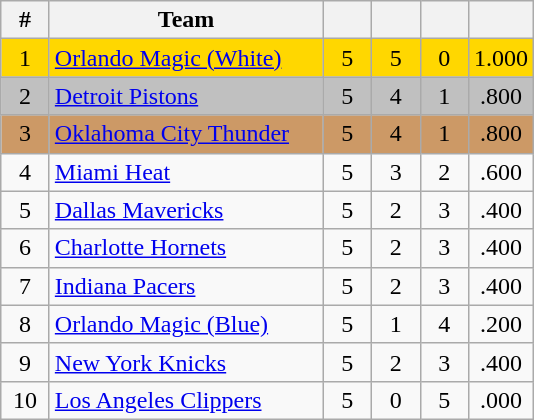<table class="wikitable" style="text-align:center">
<tr>
<th width="25px">#</th>
<th width="175px">Team</th>
<th width="25px"></th>
<th width="25px"></th>
<th width="25px"></th>
<th width="25px"></th>
</tr>
<tr style="background:gold;">
<td>1</td>
<td align="left"><a href='#'>Orlando Magic (White)</a></td>
<td>5</td>
<td>5</td>
<td>0</td>
<td>1.000</td>
</tr>
<tr style="background:silver;">
<td>2</td>
<td align="left"><a href='#'>Detroit Pistons</a></td>
<td>5</td>
<td>4</td>
<td>1</td>
<td>.800</td>
</tr>
<tr style="background:#c96;">
<td>3</td>
<td align="left"><a href='#'>Oklahoma City Thunder</a></td>
<td>5</td>
<td>4</td>
<td>1</td>
<td>.800</td>
</tr>
<tr>
<td>4</td>
<td align="left"><a href='#'>Miami Heat</a></td>
<td>5</td>
<td>3</td>
<td>2</td>
<td>.600</td>
</tr>
<tr>
<td>5</td>
<td align="left"><a href='#'>Dallas Mavericks</a></td>
<td>5</td>
<td>2</td>
<td>3</td>
<td>.400</td>
</tr>
<tr>
<td>6</td>
<td align="left"><a href='#'>Charlotte Hornets</a></td>
<td>5</td>
<td>2</td>
<td>3</td>
<td>.400</td>
</tr>
<tr>
<td>7</td>
<td align="left"><a href='#'>Indiana Pacers</a></td>
<td>5</td>
<td>2</td>
<td>3</td>
<td>.400</td>
</tr>
<tr>
<td>8</td>
<td align="left"><a href='#'>Orlando Magic (Blue)</a></td>
<td>5</td>
<td>1</td>
<td>4</td>
<td>.200</td>
</tr>
<tr>
<td>9</td>
<td align="left"><a href='#'>New York Knicks</a></td>
<td>5</td>
<td>2</td>
<td>3</td>
<td>.400</td>
</tr>
<tr>
<td>10</td>
<td align="left"><a href='#'>Los Angeles Clippers</a></td>
<td>5</td>
<td>0</td>
<td>5</td>
<td>.000</td>
</tr>
</table>
